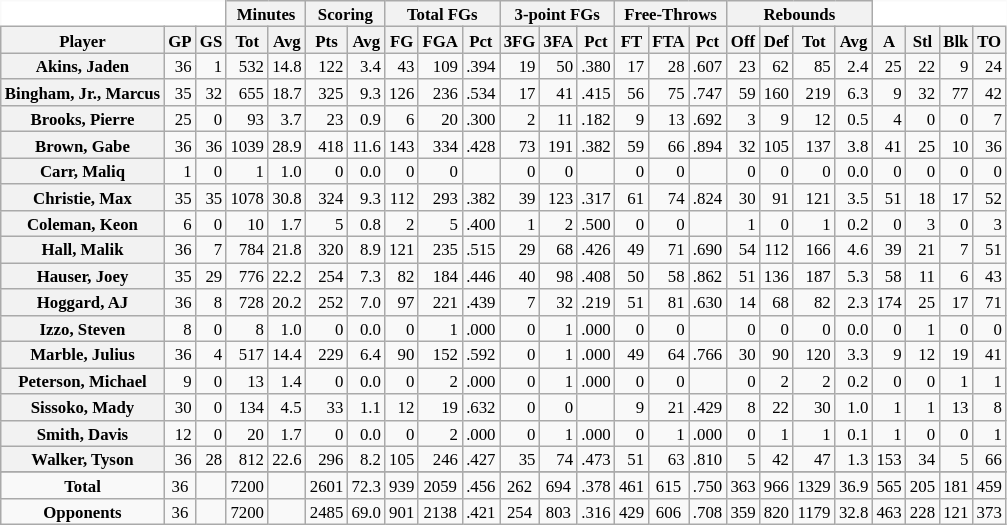<table class="wikitable sortable" style="font-size:70%;">
<tr>
<th colspan="3" style="border-top-style:hidden; border-left-style:hidden; background: white;"></th>
<th colspan="2" style=>Minutes</th>
<th colspan="2" style=>Scoring</th>
<th colspan="3" style=>Total FGs</th>
<th colspan="3" style=>3-point FGs</th>
<th colspan="3" style=>Free-Throws</th>
<th colspan="4" style=>Rebounds</th>
<th colspan="4" style="border-top-style:hidden; border-right-style:hidden; background: white;"></th>
</tr>
<tr>
<th scope="col" style=>Player</th>
<th scope="col" style=>GP</th>
<th scope="col" style=>GS</th>
<th scope="col" style=>Tot</th>
<th scope="col" style=>Avg</th>
<th scope="col" style=>Pts</th>
<th scope="col" style=>Avg</th>
<th scope="col" style=>FG</th>
<th scope="col" style=>FGA</th>
<th scope="col" style=>Pct</th>
<th scope="col" style=>3FG</th>
<th scope="col" style=>3FA</th>
<th scope="col" style=>Pct</th>
<th scope="col" style=>FT</th>
<th scope="col" style=>FTA</th>
<th scope="col" style=>Pct</th>
<th scope="col" style=>Off</th>
<th scope="col" style=>Def</th>
<th scope="col" style=>Tot</th>
<th scope="col" style=>Avg</th>
<th scope="col" style=>A</th>
<th scope="col" style=>Stl</th>
<th scope="col" style=>Blk</th>
<th scope="col" style=>TO</th>
</tr>
<tr>
<th style=white-space:nowrap>Akins, Jaden</th>
<td style="text-align:right;">36</td>
<td style="text-align:right;">1</td>
<td style="text-align:right;">532</td>
<td style="text-align:right;">14.8</td>
<td style="text-align:right;">122</td>
<td style="text-align:right;">3.4</td>
<td style="text-align:right;">43</td>
<td style="text-align:right;">109</td>
<td style="text-align:right;">.394</td>
<td style="text-align:right;">19</td>
<td style="text-align:right;">50</td>
<td style="text-align:right;">.380</td>
<td style="text-align:right;">17</td>
<td style="text-align:right;">28</td>
<td style="text-align:right;">.607</td>
<td style="text-align:right;">23</td>
<td style="text-align:right;">62</td>
<td style="text-align:right;">85</td>
<td style="text-align:right;">2.4</td>
<td style="text-align:right;">25</td>
<td style="text-align:right;">22</td>
<td style="text-align:right;">9</td>
<td style="text-align:right;">24</td>
</tr>
<tr>
<th style=white-space:nowrap>Bingham, Jr., Marcus</th>
<td style="text-align:right;">35</td>
<td style="text-align:right;">32</td>
<td style="text-align:right;">655</td>
<td style="text-align:right;">18.7</td>
<td style="text-align:right;">325</td>
<td style="text-align:right;">9.3</td>
<td style="text-align:right;">126</td>
<td style="text-align:right;">236</td>
<td style="text-align:right;">.534</td>
<td style="text-align:right;">17</td>
<td style="text-align:right;">41</td>
<td style="text-align:right;">.415</td>
<td style="text-align:right;">56</td>
<td style="text-align:right;">75</td>
<td style="text-align:right;">.747</td>
<td style="text-align:right;">59</td>
<td style="text-align:right;">160</td>
<td style="text-align:right;">219</td>
<td style="text-align:right;">6.3</td>
<td style="text-align:right;">9</td>
<td style="text-align:right;">32</td>
<td style="text-align:right;">77</td>
<td style="text-align:right;">42</td>
</tr>
<tr>
<th style=white-space:nowrap>Brooks, Pierre</th>
<td style="text-align:right;">25</td>
<td style="text-align:right;">0</td>
<td style="text-align:right;">93</td>
<td style="text-align:right;">3.7</td>
<td style="text-align:right;">23</td>
<td style="text-align:right;">0.9</td>
<td style="text-align:right;">6</td>
<td style="text-align:right;">20</td>
<td style="text-align:right;">.300</td>
<td style="text-align:right;">2</td>
<td style="text-align:right;">11</td>
<td style="text-align:right;">.182</td>
<td style="text-align:right;">9</td>
<td style="text-align:right;">13</td>
<td style="text-align:right;">.692</td>
<td style="text-align:right;">3</td>
<td style="text-align:right;">9</td>
<td style="text-align:right;">12</td>
<td style="text-align:right;">0.5</td>
<td style="text-align:right;">4</td>
<td style="text-align:right;">0</td>
<td style="text-align:right;">0</td>
<td style="text-align:right;">7</td>
</tr>
<tr>
<th style=white-space:nowrap>Brown, Gabe</th>
<td style="text-align:right;">36</td>
<td style="text-align:right;">36</td>
<td style="text-align:right;">1039</td>
<td style="text-align:right;">28.9</td>
<td style="text-align:right;">418</td>
<td style="text-align:right;">11.6</td>
<td style="text-align:right;">143</td>
<td style="text-align:right;">334</td>
<td style="text-align:right;">.428</td>
<td style="text-align:right;">73</td>
<td style="text-align:right;">191</td>
<td style="text-align:right;">.382</td>
<td style="text-align:right;">59</td>
<td style="text-align:right;">66</td>
<td style="text-align:right;">.894</td>
<td style="text-align:right;">32</td>
<td style="text-align:right;">105</td>
<td style="text-align:right;">137</td>
<td style="text-align:right;">3.8</td>
<td style="text-align:right;">41</td>
<td style="text-align:right;">25</td>
<td style="text-align:right;">10</td>
<td style="text-align:right;">36</td>
</tr>
<tr>
<th style=white-space:nowrap>Carr, Maliq</th>
<td style="text-align:right;">1</td>
<td style="text-align:right;">0</td>
<td style="text-align:right;">1</td>
<td style="text-align:right;">1.0</td>
<td style="text-align:right;">0</td>
<td style="text-align:right;">0.0</td>
<td style="text-align:right;">0</td>
<td style="text-align:right;">0</td>
<td style="text-align:right;"></td>
<td style="text-align:right;">0</td>
<td style="text-align:right;">0</td>
<td style="text-align:right;"></td>
<td style="text-align:right;">0</td>
<td style="text-align:right;">0</td>
<td style="text-align:right;"></td>
<td style="text-align:right;">0</td>
<td style="text-align:right;">0</td>
<td style="text-align:right;">0</td>
<td style="text-align:right;">0.0</td>
<td style="text-align:right;">0</td>
<td style="text-align:right;">0</td>
<td style="text-align:right;">0</td>
<td style="text-align:right;">0</td>
</tr>
<tr>
<th style=white-space:nowrap>Christie, Max</th>
<td style="text-align:right;">35</td>
<td style="text-align:right;">35</td>
<td style="text-align:right;">1078</td>
<td style="text-align:right;">30.8</td>
<td style="text-align:right;">324</td>
<td style="text-align:right;">9.3</td>
<td style="text-align:right;">112</td>
<td style="text-align:right;">293</td>
<td style="text-align:right;">.382</td>
<td style="text-align:right;">39</td>
<td style="text-align:right;">123</td>
<td style="text-align:right;">.317</td>
<td style="text-align:right;">61</td>
<td style="text-align:right;">74</td>
<td style="text-align:right;">.824</td>
<td style="text-align:right;">30</td>
<td style="text-align:right;">91</td>
<td style="text-align:right;">121</td>
<td style="text-align:right;">3.5</td>
<td style="text-align:right;">51</td>
<td style="text-align:right;">18</td>
<td style="text-align:right;">17</td>
<td style="text-align:right;">52</td>
</tr>
<tr>
<th style=white-space:nowrap>Coleman, Keon</th>
<td style="text-align:right;">6</td>
<td style="text-align:right;">0</td>
<td style="text-align:right;">10</td>
<td style="text-align:right;">1.7</td>
<td style="text-align:right;">5</td>
<td style="text-align:right;">0.8</td>
<td style="text-align:right;">2</td>
<td style="text-align:right;">5</td>
<td style="text-align:right;">.400</td>
<td style="text-align:right;">1</td>
<td style="text-align:right;">2</td>
<td style="text-align:right;">.500</td>
<td style="text-align:right;">0</td>
<td style="text-align:right;">0</td>
<td style="text-align:right;"></td>
<td style="text-align:right;">1</td>
<td style="text-align:right;">0</td>
<td style="text-align:right;">1</td>
<td style="text-align:right;">0.2</td>
<td style="text-align:right;">0</td>
<td style="text-align:right;">3</td>
<td style="text-align:right;">0</td>
<td style="text-align:right;">3</td>
</tr>
<tr>
<th style=white-space:nowrap>Hall, Malik</th>
<td style="text-align:right;">36</td>
<td style="text-align:right;">7</td>
<td style="text-align:right;">784</td>
<td style="text-align:right;">21.8</td>
<td style="text-align:right;">320</td>
<td style="text-align:right;">8.9</td>
<td style="text-align:right;">121</td>
<td style="text-align:right;">235</td>
<td style="text-align:right;">.515</td>
<td style="text-align:right;">29</td>
<td style="text-align:right;">68</td>
<td style="text-align:right;">.426</td>
<td style="text-align:right;">49</td>
<td style="text-align:right;">71</td>
<td style="text-align:right;">.690</td>
<td style="text-align:right;">54</td>
<td style="text-align:right;">112</td>
<td style="text-align:right;">166</td>
<td style="text-align:right;">4.6</td>
<td style="text-align:right;">39</td>
<td style="text-align:right;">21</td>
<td style="text-align:right;">7</td>
<td style="text-align:right;">51</td>
</tr>
<tr>
<th style=white-space:nowrap>Hauser, Joey</th>
<td style="text-align:right;">35</td>
<td style="text-align:right;">29</td>
<td style="text-align:right;">776</td>
<td style="text-align:right;">22.2</td>
<td style="text-align:right;">254</td>
<td style="text-align:right;">7.3</td>
<td style="text-align:right;">82</td>
<td style="text-align:right;">184</td>
<td style="text-align:right;">.446</td>
<td style="text-align:right;">40</td>
<td style="text-align:right;">98</td>
<td style="text-align:right;">.408</td>
<td style="text-align:right;">50</td>
<td style="text-align:right;">58</td>
<td style="text-align:right;">.862</td>
<td style="text-align:right;">51</td>
<td style="text-align:right;">136</td>
<td style="text-align:right;">187</td>
<td style="text-align:right;">5.3</td>
<td style="text-align:right;">58</td>
<td style="text-align:right;">11</td>
<td style="text-align:right;">6</td>
<td style="text-align:right;">43</td>
</tr>
<tr>
<th style=white-space:nowrap>Hoggard, AJ</th>
<td style="text-align:right;">36</td>
<td style="text-align:right;">8</td>
<td style="text-align:right;">728</td>
<td style="text-align:right;">20.2</td>
<td style="text-align:right;">252</td>
<td style="text-align:right;">7.0</td>
<td style="text-align:right;">97</td>
<td style="text-align:right;">221</td>
<td style="text-align:right;">.439</td>
<td style="text-align:right;">7</td>
<td style="text-align:right;">32</td>
<td style="text-align:right;">.219</td>
<td style="text-align:right;">51</td>
<td style="text-align:right;">81</td>
<td style="text-align:right;">.630</td>
<td style="text-align:right;">14</td>
<td style="text-align:right;">68</td>
<td style="text-align:right;">82</td>
<td style="text-align:right;">2.3</td>
<td style="text-align:right;">174</td>
<td style="text-align:right;">25</td>
<td style="text-align:right;">17</td>
<td style="text-align:right;">71</td>
</tr>
<tr>
<th style=white-space:nowrap>Izzo, Steven</th>
<td style="text-align:right;">8</td>
<td style="text-align:right;">0</td>
<td style="text-align:right;">8</td>
<td style="text-align:right;">1.0</td>
<td style="text-align:right;">0</td>
<td style="text-align:right;">0.0</td>
<td style="text-align:right;">0</td>
<td style="text-align:right;">1</td>
<td style="text-align:right;">.000</td>
<td style="text-align:right;">0</td>
<td style="text-align:right;">1</td>
<td style="text-align:right;">.000</td>
<td style="text-align:right;">0</td>
<td style="text-align:right;">0</td>
<td style="text-align:right;"></td>
<td style="text-align:right;">0</td>
<td style="text-align:right;">0</td>
<td style="text-align:right;">0</td>
<td style="text-align:right;">0.0</td>
<td style="text-align:right;">0</td>
<td style="text-align:right;">1</td>
<td style="text-align:right;">0</td>
<td style="text-align:right;">0</td>
</tr>
<tr>
<th style=white-space:nowrap>Marble, Julius</th>
<td style="text-align:right;">36</td>
<td style="text-align:right;">4</td>
<td style="text-align:right;">517</td>
<td style="text-align:right;">14.4</td>
<td style="text-align:right;">229</td>
<td style="text-align:right;">6.4</td>
<td style="text-align:right;">90</td>
<td style="text-align:right;">152</td>
<td style="text-align:right;">.592</td>
<td style="text-align:right;">0</td>
<td style="text-align:right;">1</td>
<td style="text-align:right;">.000</td>
<td style="text-align:right;">49</td>
<td style="text-align:right;">64</td>
<td style="text-align:right;">.766</td>
<td style="text-align:right;">30</td>
<td style="text-align:right;">90</td>
<td style="text-align:right;">120</td>
<td style="text-align:right;">3.3</td>
<td style="text-align:right;">9</td>
<td style="text-align:right;">12</td>
<td style="text-align:right;">19</td>
<td style="text-align:right;">41</td>
</tr>
<tr>
<th style=white-space:nowrap>Peterson, Michael</th>
<td style="text-align:right;">9</td>
<td style="text-align:right;">0</td>
<td style="text-align:right;">13</td>
<td style="text-align:right;">1.4</td>
<td style="text-align:right;">0</td>
<td style="text-align:right;">0.0</td>
<td style="text-align:right;">0</td>
<td style="text-align:right;">2</td>
<td style="text-align:right;">.000</td>
<td style="text-align:right;">0</td>
<td style="text-align:right;">1</td>
<td style="text-align:right;">.000</td>
<td style="text-align:right;">0</td>
<td style="text-align:right;">0</td>
<td style="text-align:right;"></td>
<td style="text-align:right;">0</td>
<td style="text-align:right;">2</td>
<td style="text-align:right;">2</td>
<td style="text-align:right;">0.2</td>
<td style="text-align:right;">0</td>
<td style="text-align:right;">0</td>
<td style="text-align:right;">1</td>
<td style="text-align:right;">1</td>
</tr>
<tr>
<th style=white-space:nowrap>Sissoko, Mady</th>
<td style="text-align:right;">30</td>
<td style="text-align:right;">0</td>
<td style="text-align:right;">134</td>
<td style="text-align:right;">4.5</td>
<td style="text-align:right;">33</td>
<td style="text-align:right;">1.1</td>
<td style="text-align:right;">12</td>
<td style="text-align:right;">19</td>
<td style="text-align:right;">.632</td>
<td style="text-align:right;">0</td>
<td style="text-align:right;">0</td>
<td style="text-align:right;"></td>
<td style="text-align:right;">9</td>
<td style="text-align:right;">21</td>
<td style="text-align:right;">.429</td>
<td style="text-align:right;">8</td>
<td style="text-align:right;">22</td>
<td style="text-align:right;">30</td>
<td style="text-align:right;">1.0</td>
<td style="text-align:right;">1</td>
<td style="text-align:right;">1</td>
<td style="text-align:right;">13</td>
<td style="text-align:right;">8</td>
</tr>
<tr>
<th style=white-space:nowrap>Smith, Davis</th>
<td style="text-align:right;">12</td>
<td style="text-align:right;">0</td>
<td style="text-align:right;">20</td>
<td style="text-align:right;">1.7</td>
<td style="text-align:right;">0</td>
<td style="text-align:right;">0.0</td>
<td style="text-align:right;">0</td>
<td style="text-align:right;">2</td>
<td style="text-align:right;">.000</td>
<td style="text-align:right;">0</td>
<td style="text-align:right;">1</td>
<td style="text-align:right;">.000</td>
<td style="text-align:right;">0</td>
<td style="text-align:right;">1</td>
<td style="text-align:right;">.000</td>
<td style="text-align:right;">0</td>
<td style="text-align:right;">1</td>
<td style="text-align:right;">1</td>
<td style="text-align:right;">0.1</td>
<td style="text-align:right;">1</td>
<td style="text-align:right;">0</td>
<td style="text-align:right;">0</td>
<td style="text-align:right;">1</td>
</tr>
<tr>
<th style=white-space:nowrap>Walker, Tyson</th>
<td style="text-align:right;">36</td>
<td style="text-align:right;">28</td>
<td style="text-align:right;">812</td>
<td style="text-align:right;">22.6</td>
<td style="text-align:right;">296</td>
<td style="text-align:right;">8.2</td>
<td style="text-align:right;">105</td>
<td style="text-align:right;">246</td>
<td style="text-align:right;">.427</td>
<td style="text-align:right;">35</td>
<td style="text-align:right;">74</td>
<td style="text-align:right;">.473</td>
<td style="text-align:right;">51</td>
<td style="text-align:right;">63</td>
<td style="text-align:right;">.810</td>
<td style="text-align:right;">5</td>
<td style="text-align:right;">42</td>
<td style="text-align:right;">47</td>
<td style="text-align:right;">1.3</td>
<td style="text-align:right;">153</td>
<td style="text-align:right;">34</td>
<td style="text-align:right;">5</td>
<td style="text-align:right;">66</td>
</tr>
<tr>
</tr>
<tr class="sortbottom" style=>
<td align="center" style=><strong>Total</strong></td>
<td align="center" style=>36</td>
<td align="center" style=></td>
<td align="center" style=>7200</td>
<td align="center" style=></td>
<td align="center" style=>2601</td>
<td align="center" style=>72.3</td>
<td align="center" style=>939</td>
<td align="center" style=>2059</td>
<td align="center" style=>.456</td>
<td align="center" style=>262</td>
<td align="center" style=>694</td>
<td align="center" style=>.378</td>
<td align="center" style=>461</td>
<td align="center" style=>615</td>
<td align="center" style=>.750</td>
<td align="center" style=>363</td>
<td align="center" style=>966</td>
<td align="center" style=>1329</td>
<td align="center" style=>36.9</td>
<td align="center" style=>565</td>
<td align="center" style=>205</td>
<td align="center" style=>181</td>
<td align="center" style=>459</td>
</tr>
<tr class="sortbottom" style="text-align:center;">
<td><strong>Opponents</strong></td>
<td>36</td>
<td style="text-align:center;"></td>
<td>7200</td>
<td style="text-align:center;"></td>
<td>2485</td>
<td>69.0</td>
<td>901</td>
<td>2138</td>
<td>.421</td>
<td>254</td>
<td>803</td>
<td>.316</td>
<td>429</td>
<td>606</td>
<td>.708</td>
<td>359</td>
<td>820</td>
<td>1179</td>
<td>32.8</td>
<td>463</td>
<td>228</td>
<td>121</td>
<td>373</td>
</tr>
</table>
